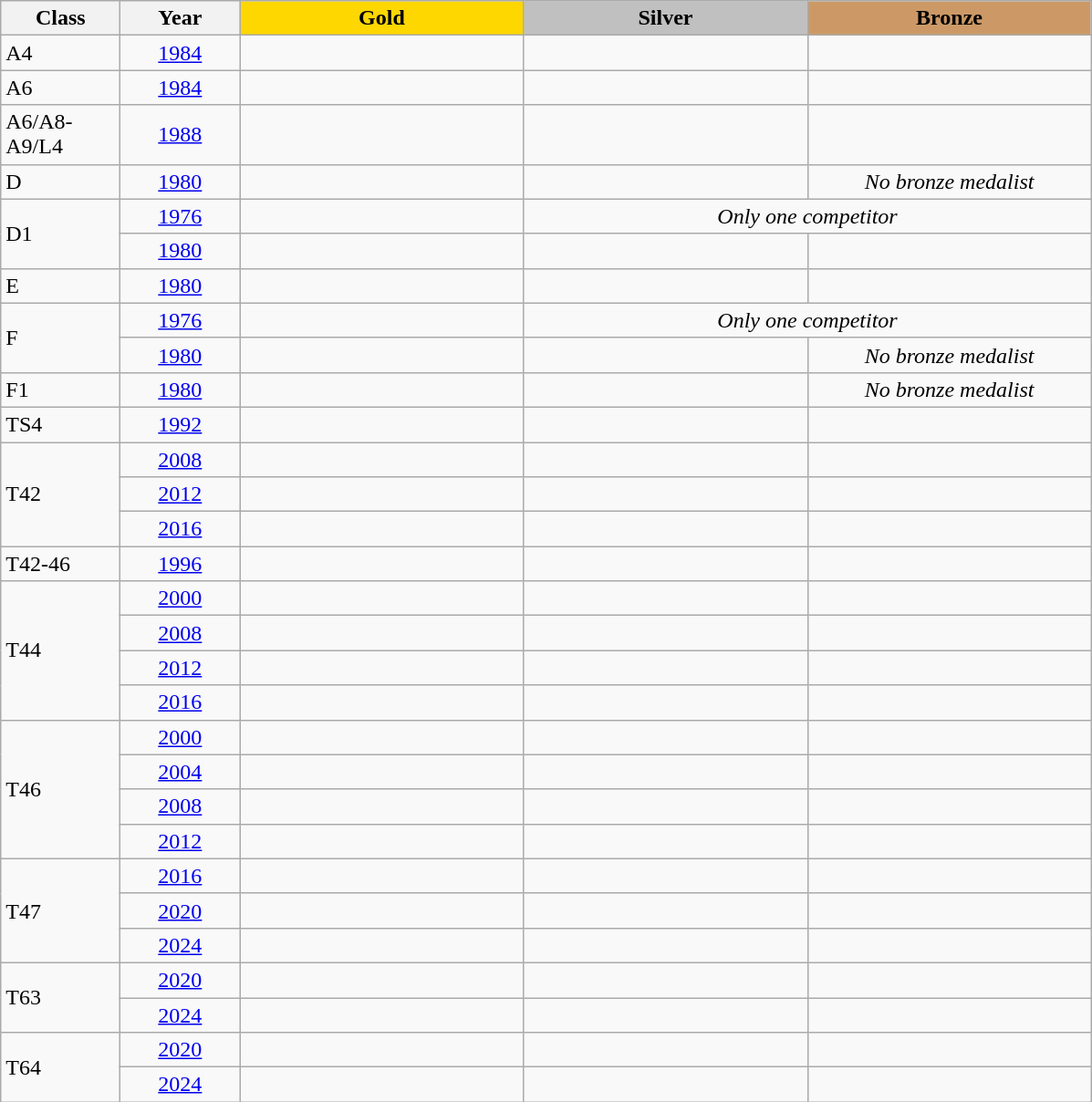<table class="wikitable">
<tr>
<th width=80>Class</th>
<th width=80>Year</th>
<td align=center width=200 bgcolor=gold><strong>Gold</strong></td>
<td align=center width=200 bgcolor=silver><strong>Silver</strong></td>
<td align=center width=200 bgcolor=cc9966><strong>Bronze</strong></td>
</tr>
<tr>
<td>A4</td>
<td align=center><a href='#'>1984</a></td>
<td></td>
<td></td>
<td></td>
</tr>
<tr>
<td>A6</td>
<td align=center><a href='#'>1984</a></td>
<td></td>
<td></td>
<td></td>
</tr>
<tr>
<td>A6/A8-A9/L4</td>
<td align=center><a href='#'>1988</a></td>
<td></td>
<td></td>
<td></td>
</tr>
<tr>
<td>D</td>
<td align=center><a href='#'>1980</a></td>
<td></td>
<td></td>
<td align="center"><em>No bronze medalist</em></td>
</tr>
<tr>
<td rowspan=2>D1</td>
<td align=center><a href='#'>1976</a></td>
<td></td>
<td colspan="2" align="center"><em>Only one competitor</em></td>
</tr>
<tr>
<td align=center><a href='#'>1980</a></td>
<td></td>
<td></td>
<td></td>
</tr>
<tr>
<td>E</td>
<td align=center><a href='#'>1980</a></td>
<td></td>
<td></td>
<td></td>
</tr>
<tr>
<td rowspan=2>F</td>
<td align=center><a href='#'>1976</a></td>
<td></td>
<td colspan="2" align="center"><em>Only one competitor</em></td>
</tr>
<tr>
<td align=center><a href='#'>1980</a></td>
<td></td>
<td></td>
<td align="center"><em>No bronze medalist</em></td>
</tr>
<tr>
<td>F1</td>
<td align=center><a href='#'>1980</a></td>
<td></td>
<td></td>
<td align="center"><em>No bronze medalist</em></td>
</tr>
<tr>
<td>TS4</td>
<td align=center><a href='#'>1992</a></td>
<td></td>
<td></td>
<td></td>
</tr>
<tr>
<td rowspan=3>T42</td>
<td align=center><a href='#'>2008</a></td>
<td></td>
<td></td>
<td></td>
</tr>
<tr>
<td align=center><a href='#'>2012</a></td>
<td></td>
<td></td>
<td></td>
</tr>
<tr>
<td align=center><a href='#'>2016</a></td>
<td></td>
<td></td>
<td></td>
</tr>
<tr>
<td>T42-46</td>
<td align=center><a href='#'>1996</a></td>
<td></td>
<td></td>
<td></td>
</tr>
<tr>
<td rowspan=4>T44</td>
<td align=center><a href='#'>2000</a></td>
<td></td>
<td></td>
<td></td>
</tr>
<tr>
<td align=center><a href='#'>2008</a></td>
<td></td>
<td></td>
<td></td>
</tr>
<tr>
<td align=center><a href='#'>2012</a></td>
<td></td>
<td></td>
<td></td>
</tr>
<tr>
<td align=center><a href='#'>2016</a></td>
<td></td>
<td></td>
<td></td>
</tr>
<tr>
<td rowspan=4>T46</td>
<td align=center><a href='#'>2000</a></td>
<td></td>
<td></td>
<td></td>
</tr>
<tr>
<td align=center><a href='#'>2004</a></td>
<td></td>
<td></td>
<td></td>
</tr>
<tr>
<td align=center><a href='#'>2008</a></td>
<td></td>
<td></td>
<td></td>
</tr>
<tr>
<td align=center><a href='#'>2012</a></td>
<td></td>
<td></td>
<td></td>
</tr>
<tr>
<td rowspan=3>T47</td>
<td align=center><a href='#'>2016</a></td>
<td></td>
<td></td>
<td></td>
</tr>
<tr>
<td align=center><a href='#'>2020</a></td>
<td></td>
<td></td>
<td></td>
</tr>
<tr>
<td align=center><a href='#'>2024</a></td>
<td></td>
<td></td>
<td></td>
</tr>
<tr>
<td rowspan=2>T63</td>
<td align=center><a href='#'>2020</a></td>
<td></td>
<td></td>
<td></td>
</tr>
<tr>
<td align=center><a href='#'>2024</a></td>
<td></td>
<td></td>
<td></td>
</tr>
<tr>
<td rowspan=2>T64</td>
<td align=center><a href='#'>2020</a></td>
<td></td>
<td></td>
<td></td>
</tr>
<tr>
<td align=center><a href='#'>2024</a></td>
<td></td>
<td></td>
<td></td>
</tr>
</table>
